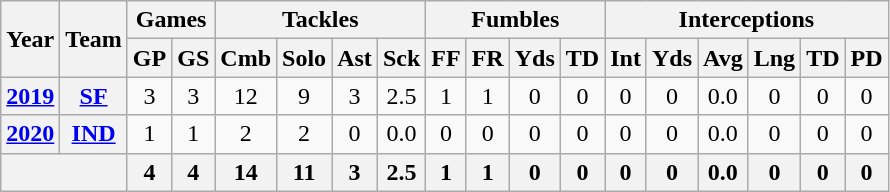<table class="wikitable" style="text-align:center;">
<tr>
<th rowspan="2">Year</th>
<th rowspan="2">Team</th>
<th colspan="2">Games</th>
<th colspan="4">Tackles</th>
<th colspan="4">Fumbles</th>
<th colspan="6">Interceptions</th>
</tr>
<tr>
<th>GP</th>
<th>GS</th>
<th>Cmb</th>
<th>Solo</th>
<th>Ast</th>
<th>Sck</th>
<th>FF</th>
<th>FR</th>
<th>Yds</th>
<th>TD</th>
<th>Int</th>
<th>Yds</th>
<th>Avg</th>
<th>Lng</th>
<th>TD</th>
<th>PD</th>
</tr>
<tr>
<th><a href='#'>2019</a></th>
<th><a href='#'>SF</a></th>
<td>3</td>
<td>3</td>
<td>12</td>
<td>9</td>
<td>3</td>
<td>2.5</td>
<td>1</td>
<td>1</td>
<td>0</td>
<td>0</td>
<td>0</td>
<td>0</td>
<td>0.0</td>
<td>0</td>
<td>0</td>
<td>0</td>
</tr>
<tr>
<th><a href='#'>2020</a></th>
<th><a href='#'>IND</a></th>
<td>1</td>
<td>1</td>
<td>2</td>
<td>2</td>
<td>0</td>
<td>0.0</td>
<td>0</td>
<td>0</td>
<td>0</td>
<td>0</td>
<td>0</td>
<td>0</td>
<td>0.0</td>
<td>0</td>
<td>0</td>
<td>0</td>
</tr>
<tr>
<th colspan="2"></th>
<th>4</th>
<th>4</th>
<th>14</th>
<th>11</th>
<th>3</th>
<th>2.5</th>
<th>1</th>
<th>1</th>
<th>0</th>
<th>0</th>
<th>0</th>
<th>0</th>
<th>0.0</th>
<th>0</th>
<th>0</th>
<th>0</th>
</tr>
</table>
